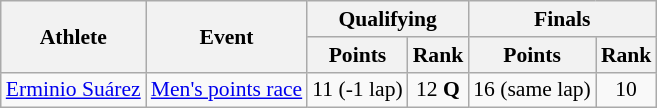<table class=wikitable style="font-size:90%">
<tr>
<th rowspan="2">Athlete</th>
<th rowspan="2">Event</th>
<th colspan="2">Qualifying</th>
<th colspan="2">Finals</th>
</tr>
<tr>
<th>Points</th>
<th>Rank</th>
<th>Points</th>
<th>Rank</th>
</tr>
<tr>
<td><a href='#'>Erminio Suárez</a></td>
<td><a href='#'>Men's points race</a></td>
<td align=center>11 (-1 lap)</td>
<td align=center>12 <strong>Q</strong></td>
<td align=center>16 (same lap)</td>
<td align=center>10</td>
</tr>
</table>
